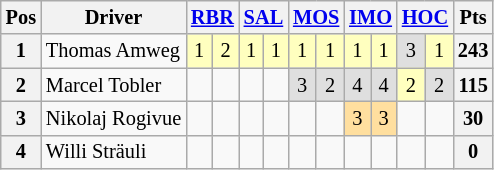<table class="wikitable" style="font-size: 85%; text-align: center;">
<tr valign="top">
<th valign=middle>Pos</th>
<th valign=middle>Driver</th>
<th colspan=2><a href='#'>RBR</a><br></th>
<th colspan=2><a href='#'>SAL</a><br></th>
<th colspan=2><a href='#'>MOS</a><br></th>
<th colspan=2><a href='#'>IMO</a><br></th>
<th colspan=2><a href='#'>HOC</a><br></th>
<th valign="middle">Pts</th>
</tr>
<tr>
<th>1</th>
<td align=left> Thomas Amweg</td>
<td style="background:#FFFFBF;">1</td>
<td style="background:#FFFFBF;">2</td>
<td style="background:#FFFFBF;">1</td>
<td style="background:#FFFFBF;">1</td>
<td style="background:#FFFFBF;">1</td>
<td style="background:#FFFFBF;">1</td>
<td style="background:#FFFFBF;">1</td>
<td style="background:#FFFFBF;">1</td>
<td style="background:#DFDFDF;">3</td>
<td style="background:#FFFFBF;">1</td>
<th>243</th>
</tr>
<tr>
<th>2</th>
<td align=left> Marcel Tobler</td>
<td></td>
<td></td>
<td></td>
<td></td>
<td style="background:#DFDFDF;">3</td>
<td style="background:#DFDFDF;">2</td>
<td style="background:#DFDFDF;">4</td>
<td style="background:#DFDFDF;">4</td>
<td style="background:#FFFFBF;">2</td>
<td style="background:#DFDFDF;">2</td>
<th>115</th>
</tr>
<tr>
<th>3</th>
<td align=left> Nikolaj Rogivue</td>
<td></td>
<td></td>
<td></td>
<td></td>
<td></td>
<td></td>
<td style="background:#FFDF9F;">3</td>
<td style="background:#FFDF9F;">3</td>
<td></td>
<td></td>
<th>30</th>
</tr>
<tr>
<th>4</th>
<td align=left> Willi Sträuli</td>
<td></td>
<td></td>
<td></td>
<td></td>
<td></td>
<td></td>
<td></td>
<td></td>
<td></td>
<td></td>
<th>0</th>
</tr>
</table>
